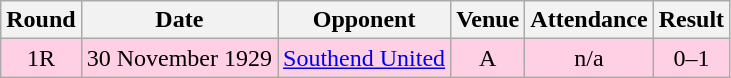<table style="text-align:center;" class="wikitable sortable">
<tr>
<th>Round</th>
<th>Date</th>
<th>Opponent</th>
<th>Venue</th>
<th>Attendance</th>
<th>Result</th>
</tr>
<tr style="background:#ffd0e3;">
<td>1R</td>
<td>30 November 1929</td>
<td><a href='#'>Southend United</a></td>
<td>A</td>
<td>n/a</td>
<td>0–1</td>
</tr>
</table>
